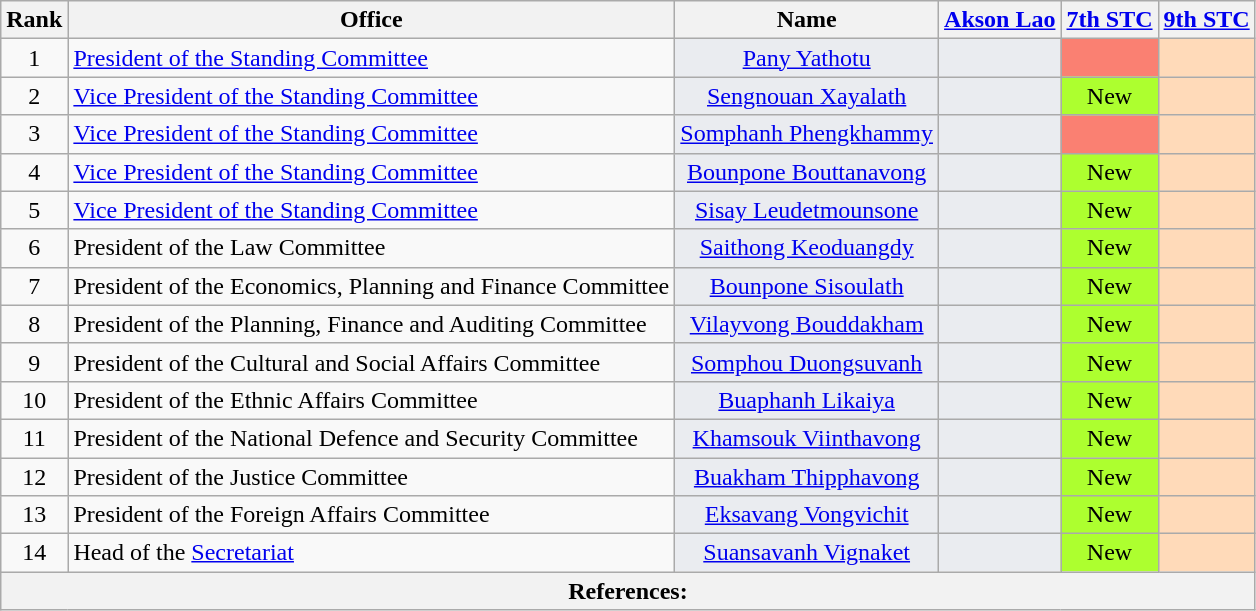<table class="wikitable sortable" style=text-align:center>
<tr>
<th>Rank</th>
<th>Office</th>
<th>Name</th>
<th class="unsortable"><a href='#'>Akson Lao</a></th>
<th><a href='#'>7th STC</a></th>
<th><a href='#'>9th STC</a></th>
</tr>
<tr>
<td>1</td>
<td align="left"><a href='#'>President of the Standing Committee</a></td>
<td bgcolor = #EAECF0><a href='#'>Pany Yathotu</a></td>
<td bgcolor = #EAECF0></td>
<td bgcolor = Salmon></td>
<td bgcolor = PeachPuff></td>
</tr>
<tr>
<td>2</td>
<td align="left"><a href='#'>Vice President of the Standing Committee</a></td>
<td bgcolor = #EAECF0><a href='#'>Sengnouan Xayalath</a></td>
<td bgcolor = #EAECF0></td>
<td bgcolor = GreenYellow>New</td>
<td bgcolor = PeachPuff></td>
</tr>
<tr>
<td>3</td>
<td align="left"><a href='#'>Vice President of the Standing Committee</a></td>
<td bgcolor = #EAECF0><a href='#'>Somphanh Phengkhammy</a></td>
<td bgcolor = #EAECF0></td>
<td bgcolor = Salmon></td>
<td bgcolor = PeachPuff></td>
</tr>
<tr>
<td>4</td>
<td align="left"><a href='#'>Vice President of the Standing Committee</a></td>
<td bgcolor = #EAECF0><a href='#'>Bounpone Bouttanavong</a></td>
<td bgcolor = #EAECF0></td>
<td bgcolor = GreenYellow>New</td>
<td bgcolor = PeachPuff></td>
</tr>
<tr>
<td>5</td>
<td align="left"><a href='#'>Vice President of the Standing Committee</a></td>
<td bgcolor = #EAECF0><a href='#'>Sisay Leudetmounsone</a></td>
<td bgcolor = #EAECF0></td>
<td bgcolor = GreenYellow>New</td>
<td bgcolor = PeachPuff></td>
</tr>
<tr>
<td>6</td>
<td align="left">President of the Law Committee</td>
<td bgcolor = #EAECF0><a href='#'>Saithong Keoduangdy</a></td>
<td bgcolor = #EAECF0></td>
<td bgcolor = GreenYellow>New</td>
<td bgcolor = PeachPuff></td>
</tr>
<tr>
<td>7</td>
<td align="left">President of the Economics, Planning and Finance Committee</td>
<td bgcolor = #EAECF0><a href='#'>Bounpone Sisoulath</a></td>
<td bgcolor = #EAECF0></td>
<td bgcolor = GreenYellow>New</td>
<td bgcolor = PeachPuff></td>
</tr>
<tr>
<td>8</td>
<td align="left">President of the Planning, Finance and Auditing Committee</td>
<td bgcolor = #EAECF0><a href='#'>Vilayvong Bouddakham</a></td>
<td bgcolor = #EAECF0></td>
<td bgcolor = GreenYellow>New</td>
<td bgcolor = PeachPuff></td>
</tr>
<tr>
<td>9</td>
<td align="left">President of the Cultural and Social Affairs Committee</td>
<td bgcolor = #EAECF0><a href='#'>Somphou Duongsuvanh</a></td>
<td bgcolor = #EAECF0></td>
<td bgcolor = GreenYellow>New</td>
<td bgcolor = PeachPuff></td>
</tr>
<tr>
<td>10</td>
<td align="left">President of the Ethnic Affairs Committee</td>
<td bgcolor = #EAECF0><a href='#'>Buaphanh Likaiya</a></td>
<td bgcolor = #EAECF0></td>
<td bgcolor = GreenYellow>New</td>
<td bgcolor = PeachPuff></td>
</tr>
<tr>
<td>11</td>
<td align="left">President of the National Defence and Security Committee</td>
<td bgcolor = #EAECF0><a href='#'>Khamsouk Viinthavong</a></td>
<td bgcolor = #EAECF0></td>
<td bgcolor = GreenYellow>New</td>
<td bgcolor = PeachPuff></td>
</tr>
<tr>
<td>12</td>
<td align="left">President of the Justice Committee</td>
<td bgcolor = #EAECF0><a href='#'>Buakham Thipphavong</a></td>
<td bgcolor = #EAECF0></td>
<td bgcolor = GreenYellow>New</td>
<td bgcolor = PeachPuff></td>
</tr>
<tr>
<td>13</td>
<td align="left">President of the Foreign Affairs Committee</td>
<td bgcolor = #EAECF0><a href='#'>Eksavang Vongvichit</a></td>
<td bgcolor = #EAECF0></td>
<td bgcolor = GreenYellow>New</td>
<td bgcolor = PeachPuff></td>
</tr>
<tr>
<td>14</td>
<td align="left">Head of the <a href='#'>Secretariat</a></td>
<td bgcolor = #EAECF0><a href='#'>Suansavanh Vignaket</a></td>
<td bgcolor = #EAECF0></td>
<td bgcolor = GreenYellow>New</td>
<td bgcolor = PeachPuff></td>
</tr>
<tr class=sortbottom>
<th colspan = "6" align = left><strong>References:</strong><br></th>
</tr>
</table>
